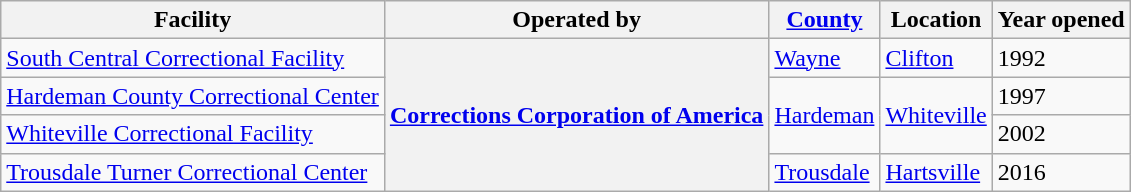<table class="wikitable">
<tr>
<th>Facility</th>
<th>Operated by</th>
<th><a href='#'>County</a></th>
<th>Location</th>
<th>Year opened</th>
</tr>
<tr>
<td><a href='#'>South Central Correctional Facility</a></td>
<th rowspan="4"><a href='#'>Corrections Corporation of America</a></th>
<td><a href='#'>Wayne</a></td>
<td><a href='#'>Clifton</a></td>
<td>1992</td>
</tr>
<tr>
<td><a href='#'>Hardeman County Correctional Center</a></td>
<td rowspan="2"><a href='#'>Hardeman</a></td>
<td rowspan="2"><a href='#'>Whiteville</a></td>
<td>1997</td>
</tr>
<tr>
<td><a href='#'>Whiteville Correctional Facility</a></td>
<td>2002</td>
</tr>
<tr>
<td><a href='#'>Trousdale Turner Correctional Center</a></td>
<td><a href='#'>Trousdale</a></td>
<td><a href='#'>Hartsville</a></td>
<td>2016</td>
</tr>
</table>
